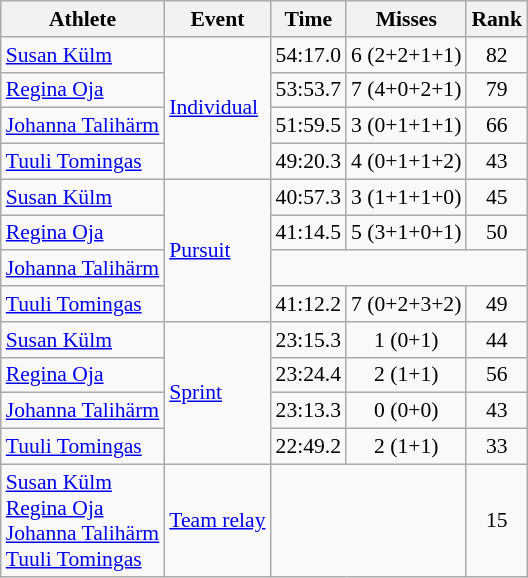<table class="wikitable" style="font-size:90%;text-align:center;">
<tr>
<th>Athlete</th>
<th>Event</th>
<th>Time</th>
<th>Misses</th>
<th>Rank</th>
</tr>
<tr>
<td style="text-align:left;"><a href='#'>Susan Külm</a></td>
<td align=left rowspan=4><a href='#'>Individual</a></td>
<td>54:17.0</td>
<td>6 (2+2+1+1)</td>
<td>82</td>
</tr>
<tr>
<td style="text-align:left;"><a href='#'>Regina Oja</a></td>
<td>53:53.7</td>
<td>7 (4+0+2+1)</td>
<td>79</td>
</tr>
<tr>
<td align=left><a href='#'>Johanna Talihärm</a></td>
<td>51:59.5</td>
<td>3 (0+1+1+1)</td>
<td>66</td>
</tr>
<tr>
<td align=left><a href='#'>Tuuli Tomingas</a></td>
<td>49:20.3</td>
<td>4 (0+1+1+2)</td>
<td>43</td>
</tr>
<tr>
<td style="text-align:left;"><a href='#'>Susan Külm</a></td>
<td align=left rowspan=4><a href='#'>Pursuit</a></td>
<td>40:57.3</td>
<td>3 (1+1+1+0)</td>
<td>45</td>
</tr>
<tr>
<td style="text-align:left;"><a href='#'>Regina Oja</a></td>
<td>41:14.5</td>
<td>5 (3+1+0+1)</td>
<td>50</td>
</tr>
<tr>
<td align=left><a href='#'>Johanna Talihärm</a></td>
<td colspan=3></td>
</tr>
<tr>
<td align=left><a href='#'>Tuuli Tomingas</a></td>
<td>41:12.2</td>
<td>7 (0+2+3+2)</td>
<td>49</td>
</tr>
<tr>
<td align=left><a href='#'>Susan Külm</a></td>
<td align=left rowspan=4><a href='#'>Sprint</a></td>
<td>23:15.3</td>
<td>1 (0+1)</td>
<td>44</td>
</tr>
<tr>
<td align=left><a href='#'>Regina Oja</a></td>
<td>23:24.4</td>
<td>2 (1+1)</td>
<td>56</td>
</tr>
<tr>
<td align=left><a href='#'>Johanna Talihärm</a></td>
<td>23:13.3</td>
<td>0 (0+0)</td>
<td>43</td>
</tr>
<tr>
<td align=left><a href='#'>Tuuli Tomingas</a></td>
<td>22:49.2</td>
<td>2 (1+1)</td>
<td>33</td>
</tr>
<tr>
<td align=left><a href='#'>Susan Külm</a><br><a href='#'>Regina Oja</a><br><a href='#'>Johanna Talihärm</a><br><a href='#'>Tuuli Tomingas</a></td>
<td align=left><a href='#'>Team relay</a></td>
<td colspan=2></td>
<td>15</td>
</tr>
</table>
